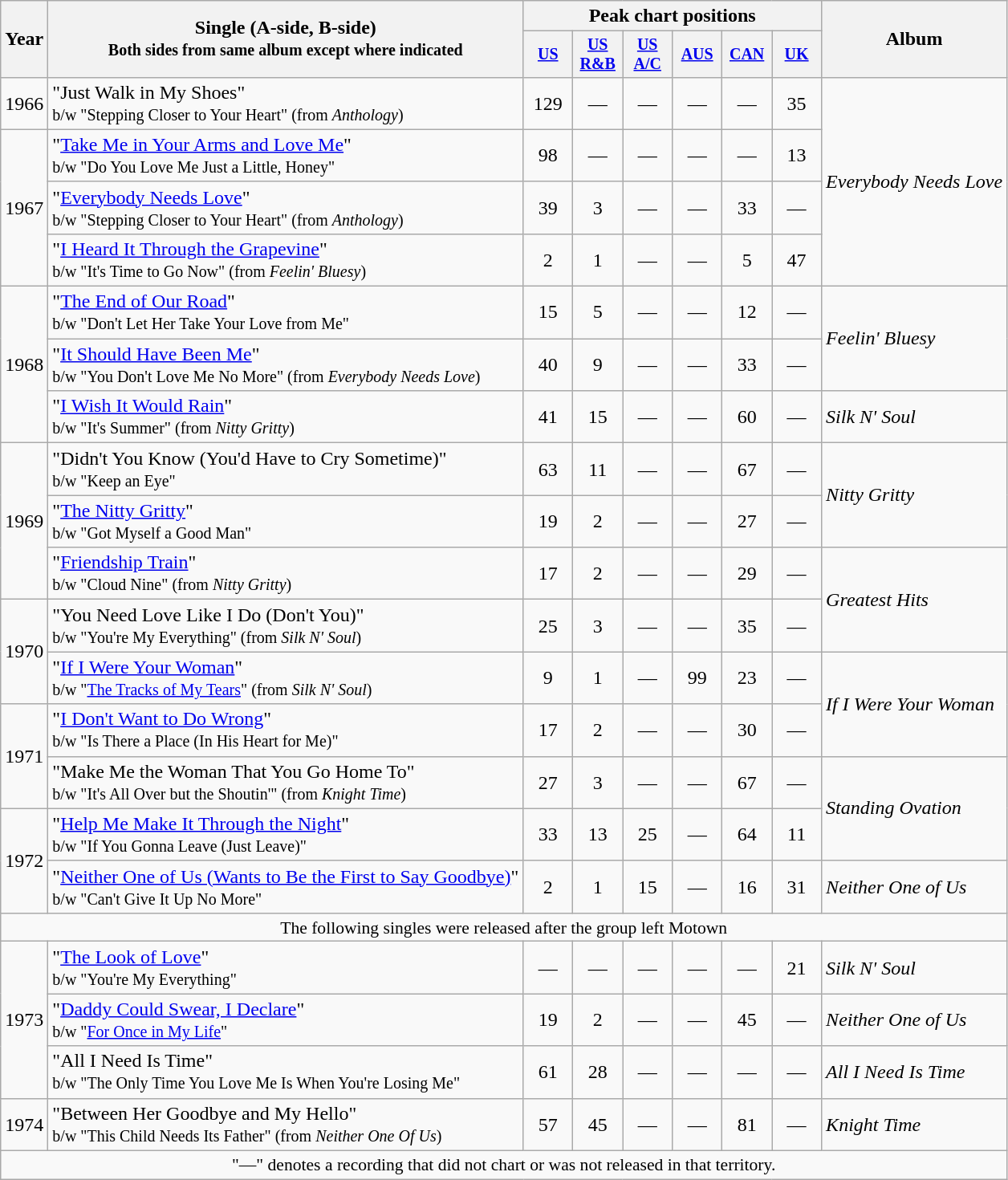<table class="wikitable" style="text-align:center;">
<tr>
<th rowspan="2">Year</th>
<th rowspan="2">Single (A-side, B-side)<br><small>Both sides from same album except where indicated</small></th>
<th colspan="6">Peak chart positions</th>
<th rowspan="2">Album</th>
</tr>
<tr style="font-size:smaller;">
<th width="35"><a href='#'>US</a><br></th>
<th width="35"><a href='#'>US<br>R&B</a><br></th>
<th width="35"><a href='#'>US<br>A/C</a><br></th>
<th width="35"><a href='#'>AUS</a><br></th>
<th width="35"><a href='#'>CAN</a><br></th>
<th width="35"><a href='#'>UK</a><br></th>
</tr>
<tr>
<td>1966</td>
<td align="left">"Just Walk in My Shoes"<br><small>b/w "Stepping Closer to Your Heart" (from <em>Anthology</em>)</small></td>
<td>129</td>
<td>—</td>
<td>—</td>
<td>—</td>
<td>—</td>
<td>35</td>
<td align="left" rowspan="4"><em>Everybody Needs Love</em></td>
</tr>
<tr>
<td rowspan="3">1967</td>
<td align="left">"<a href='#'>Take Me in Your Arms and Love Me</a>"<br><small>b/w "Do You Love Me Just a Little, Honey"</small></td>
<td>98</td>
<td>—</td>
<td>—</td>
<td>—</td>
<td>—</td>
<td>13</td>
</tr>
<tr>
<td align="left">"<a href='#'>Everybody Needs Love</a>"<br><small>b/w "Stepping Closer to Your Heart" (from <em>Anthology</em>)</small></td>
<td>39</td>
<td>3</td>
<td>—</td>
<td>—</td>
<td>33</td>
<td>—</td>
</tr>
<tr>
<td align="left">"<a href='#'>I Heard It Through the Grapevine</a>"<br><small>b/w "It's Time to Go Now" (from <em>Feelin' Bluesy</em>)</small></td>
<td>2</td>
<td>1</td>
<td>—</td>
<td>—</td>
<td>5</td>
<td>47</td>
</tr>
<tr>
<td rowspan="3">1968</td>
<td align="left">"<a href='#'>The End of Our Road</a>"<br><small>b/w "Don't Let Her Take Your Love from Me"</small></td>
<td>15</td>
<td>5</td>
<td>—</td>
<td>—</td>
<td>12</td>
<td>—</td>
<td align="left" rowspan="2"><em>Feelin' Bluesy</em></td>
</tr>
<tr>
<td align="left">"<a href='#'>It Should Have Been Me</a>"<br><small>b/w "You Don't Love Me No More" (from <em>Everybody Needs Love</em>)</small></td>
<td>40</td>
<td>9</td>
<td>—</td>
<td>—</td>
<td>33</td>
<td>—</td>
</tr>
<tr>
<td align="left">"<a href='#'>I Wish It Would Rain</a>"<br><small>b/w "It's Summer" (from <em>Nitty Gritty</em>)</small></td>
<td>41</td>
<td>15</td>
<td>—</td>
<td>—</td>
<td>60</td>
<td>—</td>
<td align="left"><em>Silk N' Soul</em></td>
</tr>
<tr>
<td rowspan="3">1969</td>
<td align="left">"Didn't You Know (You'd Have to Cry Sometime)"<br><small>b/w "Keep an Eye"</small></td>
<td>63</td>
<td>11</td>
<td>—</td>
<td>—</td>
<td>67</td>
<td>—</td>
<td align="left" rowspan="2"><em>Nitty Gritty</em></td>
</tr>
<tr>
<td align="left">"<a href='#'>The Nitty Gritty</a>"<br><small>b/w "Got Myself a Good Man"</small></td>
<td>19</td>
<td>2</td>
<td>—</td>
<td>—</td>
<td>27</td>
<td>—</td>
</tr>
<tr>
<td align="left">"<a href='#'>Friendship Train</a>"<br><small>b/w "Cloud Nine" (from <em>Nitty Gritty</em>)</small></td>
<td>17</td>
<td>2</td>
<td>—</td>
<td>—</td>
<td>29</td>
<td>—</td>
<td align="left" rowspan="2"><em>Greatest Hits</em></td>
</tr>
<tr>
<td rowspan="2">1970</td>
<td align="left">"You Need Love Like I Do (Don't You)"<br><small>b/w "You're My Everything" (from <em>Silk N' Soul</em>)</small></td>
<td>25</td>
<td>3</td>
<td>—</td>
<td>—</td>
<td>35</td>
<td>—</td>
</tr>
<tr>
<td align="left">"<a href='#'>If I Were Your Woman</a>"<br><small>b/w "<a href='#'>The Tracks of My Tears</a>" (from <em>Silk N' Soul</em>)</small></td>
<td>9</td>
<td>1</td>
<td>—</td>
<td>99</td>
<td>23</td>
<td>—</td>
<td align="left" rowspan="2"><em>If I Were Your Woman</em></td>
</tr>
<tr>
<td rowspan="2">1971</td>
<td align="left">"<a href='#'>I Don't Want to Do Wrong</a>"<br><small>b/w "Is There a Place (In His Heart for Me)" </small></td>
<td>17</td>
<td>2</td>
<td>—</td>
<td>—</td>
<td>30</td>
<td>—</td>
</tr>
<tr>
<td align="left">"Make Me the Woman That You Go Home To"<br><small>b/w "It's All Over but the Shoutin'" (from <em>Knight Time</em>)</small></td>
<td>27</td>
<td>3</td>
<td>—</td>
<td>—</td>
<td>67</td>
<td>—</td>
<td align="left" rowspan="2"><em>Standing Ovation</em></td>
</tr>
<tr>
<td rowspan="2">1972</td>
<td align="left">"<a href='#'>Help Me Make It Through the Night</a>"<br><small>b/w "If You Gonna Leave (Just Leave)"</small></td>
<td>33</td>
<td>13</td>
<td>25</td>
<td>—</td>
<td>64</td>
<td>11</td>
</tr>
<tr>
<td align="left">"<a href='#'>Neither One of Us (Wants to Be the First to Say Goodbye)</a>"<br><small>b/w "Can't Give It Up No More"</small></td>
<td>2</td>
<td>1</td>
<td>15</td>
<td>—</td>
<td>16</td>
<td>31</td>
<td align="left"><em>Neither One of Us</em></td>
</tr>
<tr>
<td colspan="17" style="font-size:90%">The following singles were released after the group left Motown</td>
</tr>
<tr>
<td rowspan="3">1973</td>
<td align="left">"<a href='#'>The Look of Love</a>"<br><small>b/w "You're My Everything"</small></td>
<td>—</td>
<td>—</td>
<td>—</td>
<td>—</td>
<td>—</td>
<td>21</td>
<td align="left"><em>Silk N' Soul</em></td>
</tr>
<tr>
<td align="left">"<a href='#'>Daddy Could Swear, I Declare</a>"<br><small>b/w "<a href='#'>For Once in My Life</a>"</small></td>
<td>19</td>
<td>2</td>
<td>—</td>
<td>—</td>
<td>45</td>
<td>—</td>
<td align="left"><em>Neither One of Us</em></td>
</tr>
<tr>
<td align="left">"All I Need Is Time"<br><small>b/w "The Only Time You Love Me Is When You're Losing Me"</small></td>
<td>61</td>
<td>28</td>
<td>—</td>
<td>—</td>
<td>—</td>
<td>—</td>
<td align="left"><em>All I Need Is Time</em></td>
</tr>
<tr>
<td>1974</td>
<td align="left">"Between Her Goodbye and My Hello"<br><small>b/w "This Child Needs Its Father" (from <em>Neither One Of Us</em>)</small></td>
<td>57</td>
<td>45</td>
<td>—</td>
<td>—</td>
<td>81</td>
<td>—</td>
<td align="left"><em>Knight Time</em></td>
</tr>
<tr>
<td colspan="17" style="font-size:90%">"—" denotes a recording that did not chart or was not released in that territory.</td>
</tr>
</table>
